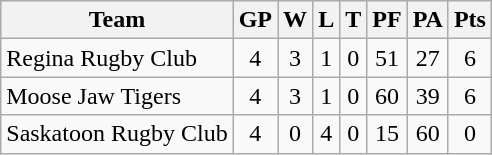<table class="wikitable">
<tr>
<th>Team</th>
<th>GP</th>
<th>W</th>
<th>L</th>
<th>T</th>
<th>PF</th>
<th>PA</th>
<th>Pts</th>
</tr>
<tr align="center">
<td align="left">Regina Rugby Club</td>
<td>4</td>
<td>3</td>
<td>1</td>
<td>0</td>
<td>51</td>
<td>27</td>
<td>6</td>
</tr>
<tr align="center">
<td align="left">Moose Jaw Tigers</td>
<td>4</td>
<td>3</td>
<td>1</td>
<td>0</td>
<td>60</td>
<td>39</td>
<td>6</td>
</tr>
<tr align="center">
<td align="left">Saskatoon Rugby Club</td>
<td>4</td>
<td>0</td>
<td>4</td>
<td>0</td>
<td>15</td>
<td>60</td>
<td>0</td>
</tr>
</table>
